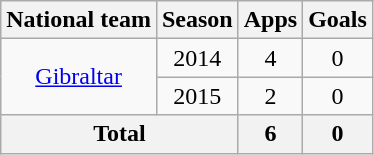<table class="wikitable" style="text-align: center">
<tr>
<th>National team</th>
<th>Season</th>
<th>Apps</th>
<th>Goals</th>
</tr>
<tr>
<td rowspan=2><a href='#'>Gibraltar</a></td>
<td>2014</td>
<td>4</td>
<td>0</td>
</tr>
<tr>
<td>2015</td>
<td>2</td>
<td>0</td>
</tr>
<tr>
<th colspan="2">Total</th>
<th>6</th>
<th>0</th>
</tr>
</table>
